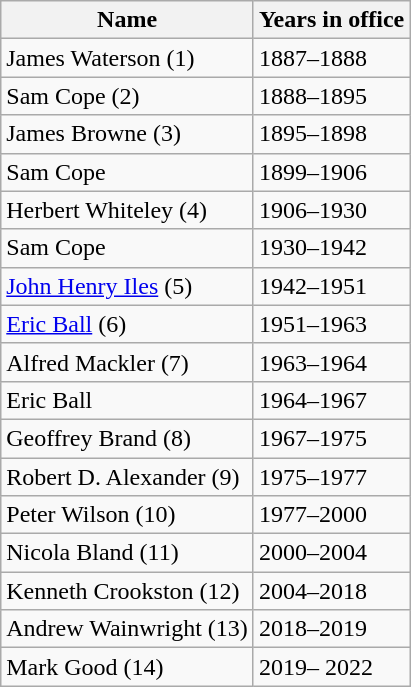<table class="wikitable sortable">
<tr>
<th>Name</th>
<th>Years in office</th>
</tr>
<tr>
<td>James Waterson (1)</td>
<td>1887–1888</td>
</tr>
<tr>
<td>Sam Cope (2)</td>
<td>1888–1895</td>
</tr>
<tr>
<td>James Browne (3)</td>
<td>1895–1898</td>
</tr>
<tr>
<td>Sam Cope</td>
<td>1899–1906</td>
</tr>
<tr>
<td>Herbert Whiteley (4)</td>
<td>1906–1930</td>
</tr>
<tr>
<td>Sam Cope</td>
<td>1930–1942</td>
</tr>
<tr>
<td><a href='#'>John Henry Iles</a> (5)</td>
<td>1942–1951</td>
</tr>
<tr>
<td><a href='#'>Eric Ball</a> (6)</td>
<td>1951–1963</td>
</tr>
<tr>
<td>Alfred Mackler (7)</td>
<td>1963–1964</td>
</tr>
<tr>
<td>Eric Ball</td>
<td>1964–1967</td>
</tr>
<tr>
<td>Geoffrey Brand (8)</td>
<td>1967–1975</td>
</tr>
<tr>
<td>Robert D. Alexander (9)</td>
<td>1975–1977</td>
</tr>
<tr>
<td>Peter Wilson (10)</td>
<td>1977–2000</td>
</tr>
<tr>
<td>Nicola Bland (11)</td>
<td>2000–2004</td>
</tr>
<tr>
<td>Kenneth Crookston (12)</td>
<td>2004–2018</td>
</tr>
<tr>
<td>Andrew Wainwright (13)</td>
<td>2018–2019</td>
</tr>
<tr>
<td>Mark Good (14)</td>
<td>2019– 2022</td>
</tr>
</table>
